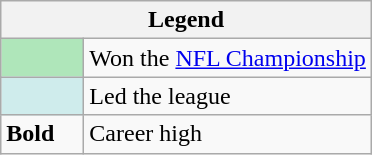<table class="wikitable mw-collapsible">
<tr>
<th colspan="2">Legend</th>
</tr>
<tr>
<td style="background:#afe6ba; width:3em;"></td>
<td>Won the <a href='#'>NFL Championship</a></td>
</tr>
<tr>
<td style="background:#cfecec; width:3em;"></td>
<td>Led the league</td>
</tr>
<tr>
<td><strong>Bold</strong></td>
<td>Career high</td>
</tr>
</table>
